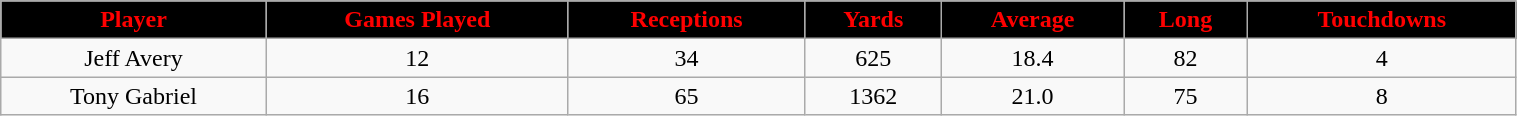<table class="wikitable" style="min-width:80%;text-align:center;">
<tr>
<th style="background:black; color:red;">Player</th>
<th style="background:black; color:red;">Games Played</th>
<th style="background:black; color:red;">Receptions</th>
<th style="background:black; color:red;">Yards</th>
<th style="background:black; color:red;">Average</th>
<th style="background:black; color:red;">Long</th>
<th style="background:black; color:red;">Touchdowns</th>
</tr>
<tr>
<td>Jeff Avery</td>
<td>12</td>
<td>34</td>
<td>625</td>
<td>18.4</td>
<td>82</td>
<td>4</td>
</tr>
<tr>
<td>Tony Gabriel</td>
<td>16</td>
<td>65</td>
<td>1362</td>
<td>21.0</td>
<td>75</td>
<td>8</td>
</tr>
</table>
